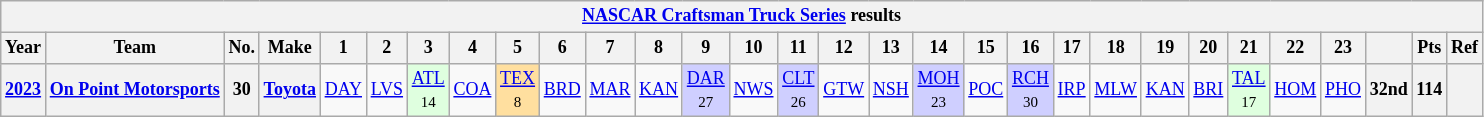<table class="wikitable" style="text-align:center; font-size:75%">
<tr>
<th colspan=30><a href='#'>NASCAR Craftsman Truck Series</a> results</th>
</tr>
<tr>
<th>Year</th>
<th>Team</th>
<th>No.</th>
<th>Make</th>
<th>1</th>
<th>2</th>
<th>3</th>
<th>4</th>
<th>5</th>
<th>6</th>
<th>7</th>
<th>8</th>
<th>9</th>
<th>10</th>
<th>11</th>
<th>12</th>
<th>13</th>
<th>14</th>
<th>15</th>
<th>16</th>
<th>17</th>
<th>18</th>
<th>19</th>
<th>20</th>
<th>21</th>
<th>22</th>
<th>23</th>
<th></th>
<th>Pts</th>
<th>Ref</th>
</tr>
<tr>
<th><a href='#'>2023</a></th>
<th><a href='#'>On Point Motorsports</a></th>
<th>30</th>
<th><a href='#'>Toyota</a></th>
<td><a href='#'>DAY</a></td>
<td><a href='#'>LVS</a></td>
<td style="background:#DFFFDF;"><a href='#'>ATL</a><br><small>14</small></td>
<td><a href='#'>COA</a></td>
<td style="background:#FFDF9F;"><a href='#'>TEX</a><br><small>8</small></td>
<td><a href='#'>BRD</a></td>
<td><a href='#'>MAR</a></td>
<td><a href='#'>KAN</a></td>
<td style="background:#CFCFFF;"><a href='#'>DAR</a><br><small>27</small></td>
<td><a href='#'>NWS</a></td>
<td style="background:#CFCFFF;"><a href='#'>CLT</a><br><small>26</small></td>
<td><a href='#'>GTW</a></td>
<td><a href='#'>NSH</a></td>
<td style="background:#CFCFFF;"><a href='#'>MOH</a><br><small>23</small></td>
<td><a href='#'>POC</a></td>
<td style="background:#CFCFFF;"><a href='#'>RCH</a><br><small>30</small></td>
<td><a href='#'>IRP</a></td>
<td><a href='#'>MLW</a></td>
<td><a href='#'>KAN</a></td>
<td><a href='#'>BRI</a></td>
<td style="background:#DFFFDF;"><a href='#'>TAL</a><br><small>17</small></td>
<td><a href='#'>HOM</a></td>
<td><a href='#'>PHO</a></td>
<th>32nd</th>
<th>114</th>
<th></th>
</tr>
</table>
